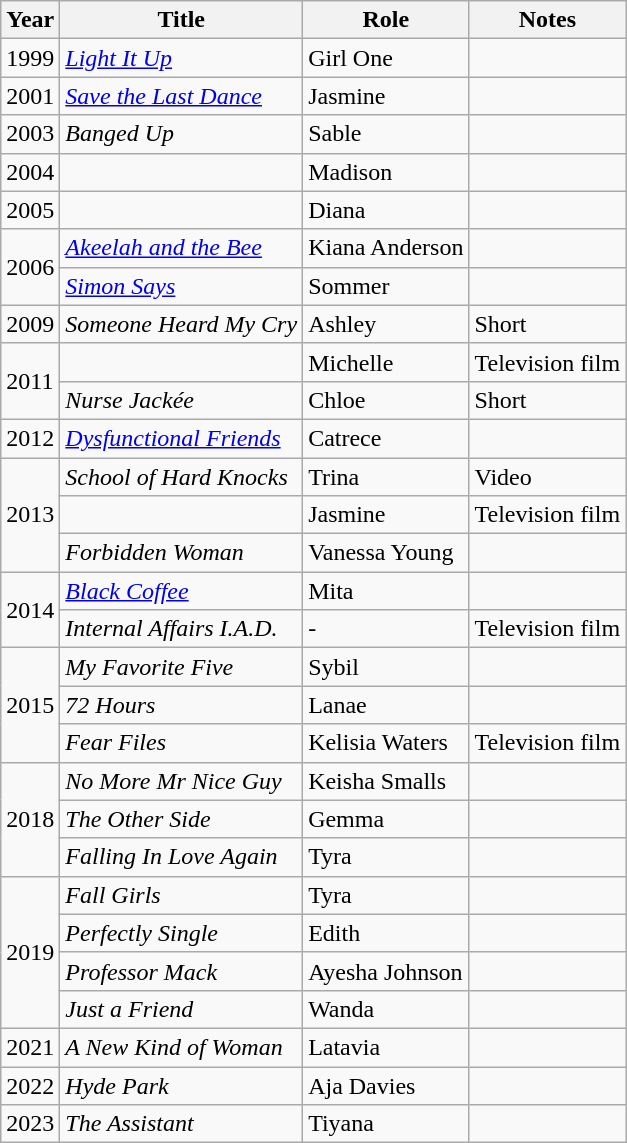<table class="wikitable sortable">
<tr>
<th>Year</th>
<th>Title</th>
<th>Role</th>
<th class="unsortable">Notes</th>
</tr>
<tr>
<td>1999</td>
<td><em><a href='#'>Light It Up</a></em></td>
<td>Girl One</td>
<td></td>
</tr>
<tr>
<td>2001</td>
<td><em><a href='#'>Save the Last Dance</a></em></td>
<td>Jasmine</td>
<td></td>
</tr>
<tr>
<td>2003</td>
<td><em>Banged Up</em></td>
<td>Sable</td>
<td></td>
</tr>
<tr>
<td>2004</td>
<td><em></em></td>
<td>Madison</td>
<td></td>
</tr>
<tr>
<td>2005</td>
<td><em></em></td>
<td>Diana</td>
<td></td>
</tr>
<tr>
<td rowspan=2>2006</td>
<td><em><a href='#'>Akeelah and the Bee</a></em></td>
<td>Kiana Anderson</td>
<td></td>
</tr>
<tr>
<td><em><a href='#'>Simon Says</a></em></td>
<td>Sommer</td>
<td></td>
</tr>
<tr>
<td>2009</td>
<td><em>Someone Heard My Cry</em></td>
<td>Ashley</td>
<td>Short</td>
</tr>
<tr>
<td rowspan=2>2011</td>
<td><em></em></td>
<td>Michelle</td>
<td>Television film</td>
</tr>
<tr>
<td><em>Nurse Jackée</em></td>
<td>Chloe</td>
<td>Short</td>
</tr>
<tr>
<td>2012</td>
<td><em><a href='#'>Dysfunctional Friends</a></em></td>
<td>Catrece</td>
<td></td>
</tr>
<tr>
<td rowspan=3>2013</td>
<td><em>School of Hard Knocks</em></td>
<td>Trina</td>
<td>Video</td>
</tr>
<tr>
<td><em></em></td>
<td>Jasmine</td>
<td>Television film</td>
</tr>
<tr>
<td><em>Forbidden Woman</em></td>
<td>Vanessa Young</td>
<td></td>
</tr>
<tr>
<td rowspan=2>2014</td>
<td><em><a href='#'>Black Coffee</a></em></td>
<td>Mita</td>
<td></td>
</tr>
<tr>
<td><em>Internal Affairs I.A.D.</em></td>
<td>-</td>
<td>Television film</td>
</tr>
<tr>
<td rowspan=3>2015</td>
<td><em>My Favorite Five</em></td>
<td>Sybil</td>
<td></td>
</tr>
<tr>
<td><em>72 Hours</em></td>
<td>Lanae</td>
<td></td>
</tr>
<tr>
<td><em>Fear Files</em></td>
<td>Kelisia Waters</td>
<td>Television film</td>
</tr>
<tr>
<td rowspan=3>2018</td>
<td><em>No More Mr Nice Guy</em></td>
<td>Keisha Smalls</td>
<td></td>
</tr>
<tr>
<td><em>The Other Side</em></td>
<td>Gemma</td>
<td></td>
</tr>
<tr>
<td><em>Falling In Love Again</em></td>
<td>Tyra</td>
<td></td>
</tr>
<tr>
<td rowspan=4>2019</td>
<td><em>Fall Girls</em></td>
<td>Tyra</td>
<td></td>
</tr>
<tr>
<td><em>Perfectly Single</em></td>
<td>Edith</td>
<td></td>
</tr>
<tr>
<td><em>Professor Mack</em></td>
<td>Ayesha Johnson</td>
<td></td>
</tr>
<tr>
<td><em>Just a Friend</em></td>
<td>Wanda</td>
<td></td>
</tr>
<tr>
<td>2021</td>
<td><em>A New Kind of Woman</em></td>
<td>Latavia</td>
<td></td>
</tr>
<tr>
<td>2022</td>
<td><em>Hyde Park</em></td>
<td>Aja Davies</td>
<td></td>
</tr>
<tr>
<td>2023</td>
<td><em>The Assistant</em></td>
<td>Tiyana</td>
<td></td>
</tr>
</table>
